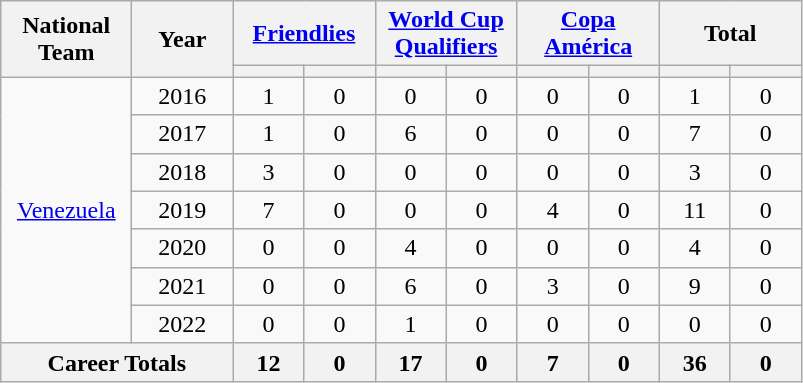<table class="wikitable">
<tr>
<th style="width:80px;" rowspan="2">National<br>Team</th>
<th style="width:60px;" rowspan="2">Year</th>
<th style="width:80px;" colspan="2"><a href='#'>Friendlies</a></th>
<th style="width:80px;" colspan="2"><a href='#'>World Cup Qualifiers</a></th>
<th style="width:80px;" colspan="2"><a href='#'>Copa América</a></th>
<th style="width:80px;" colspan="2">Total</th>
</tr>
<tr style="text-align:center;">
<th style="width:40px;" app></th>
<th style="width:40px;" abbr="Goals against"></th>
<th style="width:40px;" app></th>
<th style="width:40px;" abbr="Goals against"></th>
<th style="width:40px;" app></th>
<th style="width:40px;" abbr="Goals against"></th>
<th style="width:40px;" app></th>
<th style="width:40px;" abbr="Goals against"></th>
</tr>
<tr style="text-align:center;">
<td rowspan="7"><a href='#'>Venezuela</a></td>
<td>2016</td>
<td>1</td>
<td>0</td>
<td>0</td>
<td>0</td>
<td>0</td>
<td>0</td>
<td>1</td>
<td>0</td>
</tr>
<tr style="text-align:center;">
<td>2017</td>
<td>1</td>
<td>0</td>
<td>6</td>
<td>0</td>
<td>0</td>
<td>0</td>
<td>7</td>
<td>0</td>
</tr>
<tr style="text-align:center;">
<td>2018</td>
<td>3</td>
<td>0</td>
<td>0</td>
<td>0</td>
<td>0</td>
<td>0</td>
<td>3</td>
<td>0</td>
</tr>
<tr style="text-align:center;">
<td>2019</td>
<td>7</td>
<td>0</td>
<td>0</td>
<td>0</td>
<td>4</td>
<td>0</td>
<td>11</td>
<td>0</td>
</tr>
<tr style="text-align:center;">
<td>2020</td>
<td>0</td>
<td>0</td>
<td>4</td>
<td>0</td>
<td>0</td>
<td>0</td>
<td>4</td>
<td>0</td>
</tr>
<tr style="text-align:center;">
<td>2021</td>
<td>0</td>
<td>0</td>
<td>6</td>
<td>0</td>
<td>3</td>
<td>0</td>
<td>9</td>
<td>0</td>
</tr>
<tr style="text-align:center;">
<td>2022</td>
<td>0</td>
<td>0</td>
<td>1</td>
<td>0</td>
<td>0</td>
<td>0</td>
<td>0</td>
<td>0</td>
</tr>
<tr style="text-align:center;">
<th style="text-align:center;" colspan="2">Career Totals</th>
<th align=center>12</th>
<th align=center>0</th>
<th align=center>17</th>
<th align=center>0</th>
<th align=center>7</th>
<th align=center>0</th>
<th align=center>36</th>
<th align=center>0</th>
</tr>
</table>
